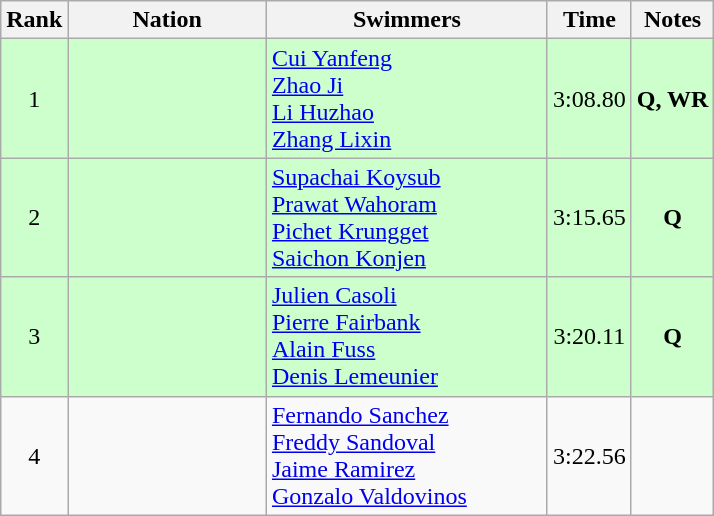<table class="wikitable sortable" style="text-align:center">
<tr>
<th>Rank</th>
<th style="width:125px">Nation</th>
<th Class="unsortable" style="width:180px">Swimmers</th>
<th>Time</th>
<th>Notes</th>
</tr>
<tr style="background:#cfc;">
<td>1</td>
<td style="text-align:left"></td>
<td style="text-align:left"><a href='#'>Cui Yanfeng</a><br> <a href='#'>Zhao Ji</a><br> <a href='#'>Li Huzhao</a><br> <a href='#'>Zhang Lixin</a></td>
<td>3:08.80</td>
<td><strong>Q, WR</strong></td>
</tr>
<tr style="background:#cfc;">
<td>2</td>
<td style="text-align:left"></td>
<td style="text-align:left"><a href='#'>Supachai Koysub</a><br> <a href='#'>Prawat Wahoram</a><br> <a href='#'>Pichet Krungget</a><br> <a href='#'>Saichon Konjen</a></td>
<td>3:15.65</td>
<td><strong>Q</strong></td>
</tr>
<tr style="background:#cfc;">
<td>3</td>
<td style="text-align:left"></td>
<td style="text-align:left"><a href='#'>Julien Casoli</a><br> <a href='#'>Pierre Fairbank</a><br> <a href='#'>Alain Fuss</a><br> <a href='#'>Denis Lemeunier</a></td>
<td>3:20.11</td>
<td><strong>Q</strong></td>
</tr>
<tr>
<td>4</td>
<td style="text-align:left"></td>
<td style="text-align:left"><a href='#'>Fernando Sanchez</a><br> <a href='#'>Freddy Sandoval</a><br> <a href='#'>Jaime Ramirez</a><br> <a href='#'>Gonzalo Valdovinos</a></td>
<td>3:22.56</td>
<td></td>
</tr>
</table>
